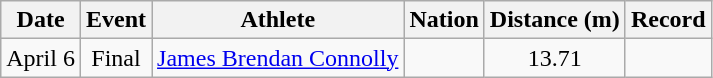<table class="wikitable sortable" style="text-align:center" style=text-align:center>
<tr>
<th>Date</th>
<th>Event</th>
<th>Athlete</th>
<th>Nation</th>
<th>Distance (m)</th>
<th>Record</th>
</tr>
<tr>
<td>April 6</td>
<td>Final</td>
<td align=left><a href='#'>James Brendan Connolly</a></td>
<td align=left></td>
<td>13.71</td>
<td></td>
</tr>
</table>
